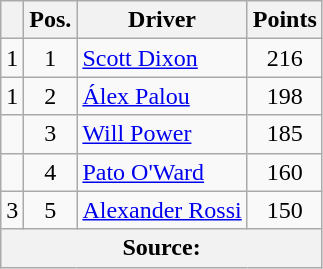<table class="wikitable">
<tr>
<th></th>
<th>Pos.</th>
<th>Driver</th>
<th>Points</th>
</tr>
<tr>
<td align="center"> 1</td>
<td align="center">1</td>
<td> <a href='#'>Scott Dixon</a></td>
<td align="center">216</td>
</tr>
<tr>
<td align="center"> 1</td>
<td align="center">2</td>
<td> <a href='#'>Álex Palou</a></td>
<td align="center">198</td>
</tr>
<tr>
<td align="center"></td>
<td align="center">3</td>
<td> <a href='#'>Will Power</a></td>
<td align="center">185</td>
</tr>
<tr>
<td align="center"></td>
<td align="center">4</td>
<td> <a href='#'>Pato O'Ward</a></td>
<td align="center">160</td>
</tr>
<tr>
<td align="center"> 3</td>
<td align="center">5</td>
<td> <a href='#'>Alexander Rossi</a></td>
<td align="center">150</td>
</tr>
<tr>
<th colspan="4">Source:</th>
</tr>
</table>
